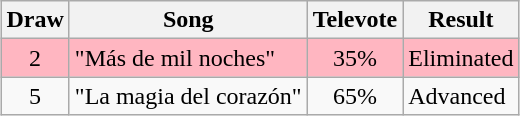<table class="sortable wikitable" style="margin: 1em auto 1em auto; text-align:center">
<tr>
<th>Draw</th>
<th>Song</th>
<th>Televote</th>
<th>Result</th>
</tr>
<tr>
<td style="background:lightpink;">2</td>
<td align="left" style="background:lightpink;">"Más de mil noches"</td>
<td style="background:lightpink;">35%</td>
<td align="left" style="background:lightpink;">Eliminated</td>
</tr>
<tr>
<td>5</td>
<td align="left">"La magia del corazón"</td>
<td>65%</td>
<td align="left">Advanced</td>
</tr>
</table>
